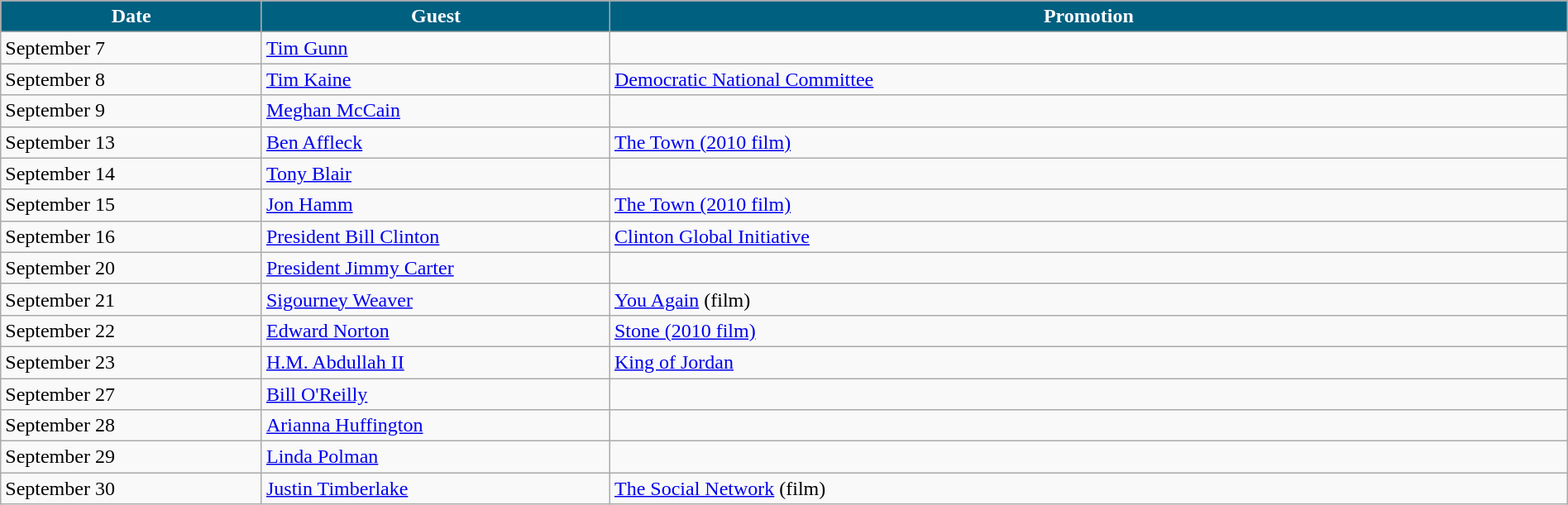<table class="wikitable" width="100%">
<tr bgcolor="#CCCCCC">
<th width="15%" style="background:#006080; color:#FFFFFF">Date</th>
<th width="20%" style="background:#006080; color:#FFFFFF">Guest</th>
<th width="55%" style="background:#006080; color:#FFFFFF">Promotion</th>
</tr>
<tr>
<td width=100pt>September 7</td>
<td><a href='#'>Tim Gunn</a></td>
<td></td>
</tr>
<tr>
<td>September 8</td>
<td><a href='#'>Tim Kaine</a></td>
<td><a href='#'>Democratic National Committee</a></td>
</tr>
<tr>
<td>September 9</td>
<td><a href='#'>Meghan McCain</a></td>
<td></td>
</tr>
<tr>
<td>September 13</td>
<td><a href='#'>Ben Affleck</a></td>
<td><a href='#'>The Town (2010 film)</a></td>
</tr>
<tr>
<td>September 14</td>
<td><a href='#'>Tony Blair</a></td>
<td></td>
</tr>
<tr>
<td>September 15</td>
<td><a href='#'>Jon Hamm</a></td>
<td><a href='#'>The Town (2010 film)</a></td>
</tr>
<tr>
<td>September 16</td>
<td><a href='#'>President Bill Clinton</a></td>
<td><a href='#'>Clinton Global Initiative</a></td>
</tr>
<tr>
<td>September 20</td>
<td><a href='#'>President Jimmy Carter</a></td>
<td></td>
</tr>
<tr>
<td>September 21</td>
<td><a href='#'>Sigourney Weaver</a></td>
<td><a href='#'>You Again</a> (film)</td>
</tr>
<tr>
<td>September 22</td>
<td><a href='#'>Edward Norton</a></td>
<td><a href='#'>Stone (2010 film)</a></td>
</tr>
<tr>
<td>September 23</td>
<td><a href='#'>H.M. Abdullah II</a></td>
<td><a href='#'>King of Jordan</a></td>
</tr>
<tr>
<td>September 27</td>
<td><a href='#'>Bill O'Reilly</a></td>
<td></td>
</tr>
<tr>
<td>September 28</td>
<td><a href='#'>Arianna Huffington</a></td>
<td></td>
</tr>
<tr>
<td>September 29</td>
<td><a href='#'>Linda Polman</a></td>
<td></td>
</tr>
<tr>
<td>September 30</td>
<td><a href='#'>Justin Timberlake</a></td>
<td><a href='#'>The Social Network</a> (film)</td>
</tr>
</table>
